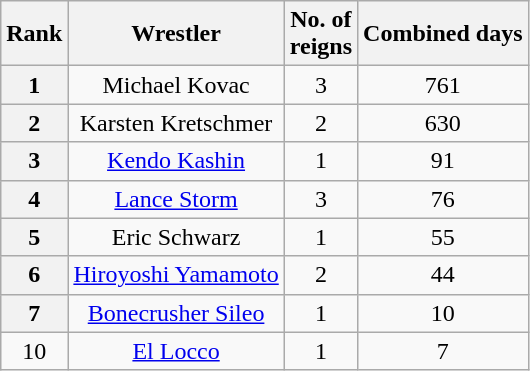<table class="wikitable sortable" style="text-align: center">
<tr>
<th>Rank</th>
<th>Wrestler</th>
<th>No. of<br>reigns</th>
<th>Combined days</th>
</tr>
<tr>
<th>1</th>
<td>Michael Kovac</td>
<td>3</td>
<td>761</td>
</tr>
<tr>
<th>2</th>
<td>Karsten Kretschmer</td>
<td>2</td>
<td>630</td>
</tr>
<tr>
<th>3</th>
<td><a href='#'>Kendo Kashin</a></td>
<td>1</td>
<td>91</td>
</tr>
<tr>
<th>4</th>
<td><a href='#'>Lance Storm</a></td>
<td>3</td>
<td>76</td>
</tr>
<tr>
<th>5</th>
<td>Eric Schwarz</td>
<td>1</td>
<td>55</td>
</tr>
<tr>
<th>6</th>
<td><a href='#'>Hiroyoshi Yamamoto</a></td>
<td>2</td>
<td>44</td>
</tr>
<tr>
<th>7</th>
<td><a href='#'>Bonecrusher Sileo</a></td>
<td>1</td>
<td>10</td>
</tr>
<tr>
<td>10</td>
<td><a href='#'>El Locco</a></td>
<td>1</td>
<td>7</td>
</tr>
</table>
